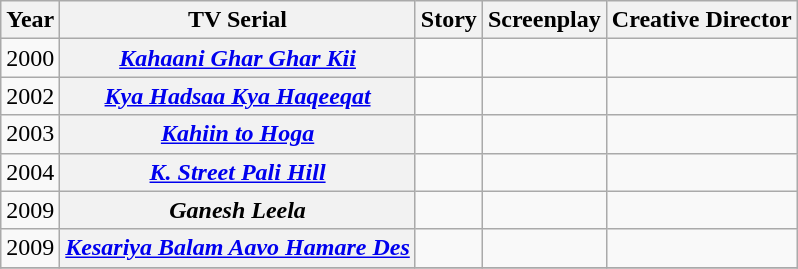<table class="wikitable sortable plainrowheaders" style="text-align:center">
<tr>
<th scope="col">Year</th>
<th scope="col">TV Serial</th>
<th scope="col">Story</th>
<th scope="col">Screenplay</th>
<th scope="col">Creative Director</th>
</tr>
<tr>
<td>2000</td>
<th scope="row"><em><a href='#'>Kahaani Ghar Ghar Kii</a></em></th>
<td></td>
<td></td>
<td></td>
</tr>
<tr>
<td>2002</td>
<th scope="row"><em><a href='#'>Kya Hadsaa Kya Haqeeqat</a></em></th>
<td></td>
<td></td>
<td></td>
</tr>
<tr>
<td>2003</td>
<th scope="row"><em><a href='#'>Kahiin to Hoga</a></em></th>
<td></td>
<td></td>
<td></td>
</tr>
<tr>
<td>2004</td>
<th scope="row"><em><a href='#'>K. Street Pali Hill</a></em></th>
<td></td>
<td></td>
<td></td>
</tr>
<tr>
<td>2009</td>
<th scope="row"><em>Ganesh Leela</em></th>
<td></td>
<td></td>
<td></td>
</tr>
<tr>
<td>2009</td>
<th scope="row"><em><a href='#'>Kesariya Balam Aavo Hamare Des</a></em></th>
<td></td>
<td></td>
<td></td>
</tr>
<tr>
</tr>
</table>
